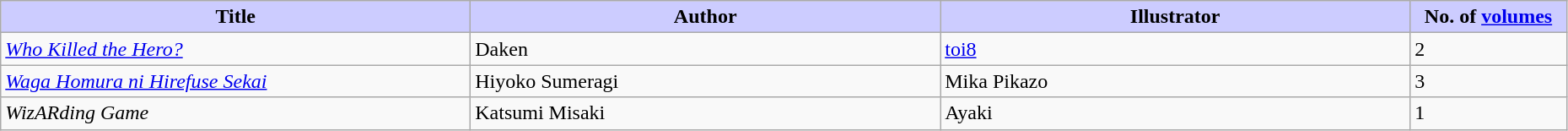<table class="wikitable" style="width: 98%;">
<tr>
<th width=30% style="background:#ccf;">Title</th>
<th width=30% style="background:#ccf;">Author</th>
<th width=30% style="background:#ccf;">Illustrator</th>
<th width=10% style="background:#ccf;">No. of <a href='#'>volumes</a></th>
</tr>
<tr>
<td><em><a href='#'>Who Killed the Hero?</a></em></td>
<td>Daken</td>
<td><a href='#'>toi8</a></td>
<td>2</td>
</tr>
<tr>
<td><em><a href='#'>Waga Homura ni Hirefuse Sekai</a></em></td>
<td>Hiyoko Sumeragi</td>
<td>Mika Pikazo</td>
<td>3</td>
</tr>
<tr>
<td><em>WizARding Game</em></td>
<td>Katsumi Misaki</td>
<td>Ayaki</td>
<td>1</td>
</tr>
</table>
